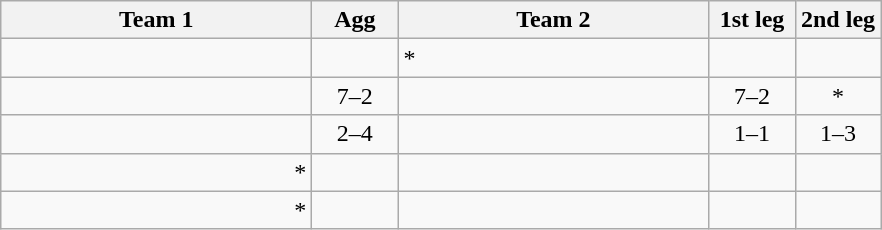<table class="wikitable" style="text-align:center">
<tr>
<th width=200>Team 1</th>
<th width=50>Agg</th>
<th width=200>Team 2</th>
<th width=50>1st leg</th>
<th width=50>2nd leg</th>
</tr>
<tr>
<td align=right><strong></strong></td>
<td></td>
<td align=left>*</td>
<td></td>
<td></td>
</tr>
<tr>
<td align=right><strong></strong></td>
<td>7–2</td>
<td align=left></td>
<td>7–2</td>
<td>*</td>
</tr>
<tr>
<td align=right></td>
<td>2–4</td>
<td align=left><strong></strong></td>
<td>1–1</td>
<td>1–3</td>
</tr>
<tr>
<td align=right>*</td>
<td></td>
<td align=left><strong></strong></td>
<td></td>
<td></td>
</tr>
<tr>
<td align=right>*</td>
<td></td>
<td align=left><strong></strong></td>
<td></td>
<td></td>
</tr>
</table>
